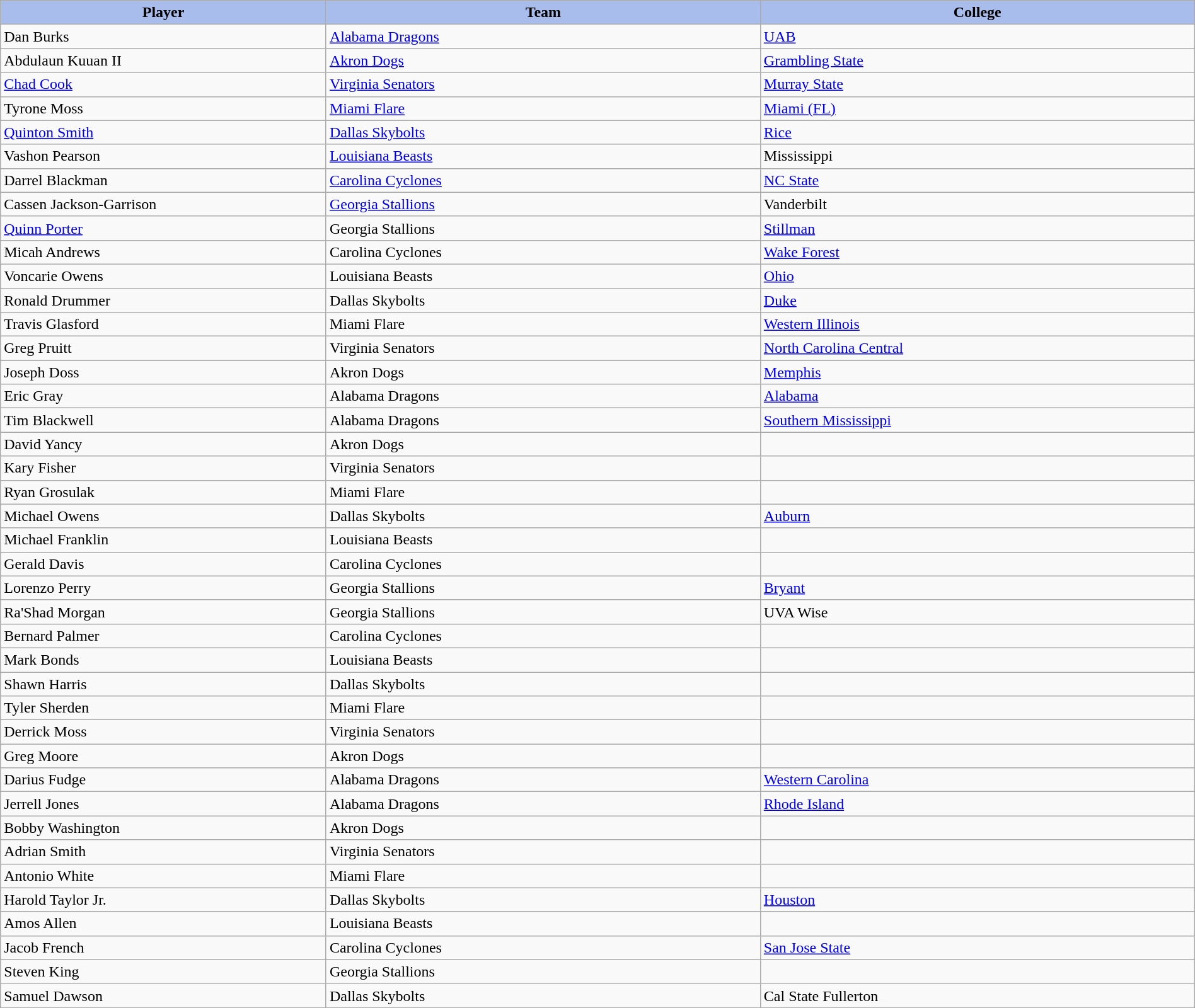<table class="wikitable sortable sortable" style="width:100%;">
<tr>
<th style="background:#a8bdec; width:15%;">Player</th>
<th style="width:20%; background:#a8bdec;">Team</th>
<th style="width:20%; background:#a8bdec;">College</th>
</tr>
<tr>
<td>Dan Burks</td>
<td><a href='#'>Alabama Dragons</a></td>
<td><a href='#'>UAB</a></td>
</tr>
<tr>
<td>Abdulaun Kuuan II</td>
<td><a href='#'>Akron Dogs</a></td>
<td><a href='#'>Grambling State</a></td>
</tr>
<tr>
<td><a href='#'>Chad Cook</a></td>
<td><a href='#'>Virginia Senators</a></td>
<td><a href='#'>Murray State</a></td>
</tr>
<tr>
<td>Tyrone Moss</td>
<td><a href='#'>Miami Flare</a></td>
<td><a href='#'>Miami (FL)</a></td>
</tr>
<tr>
<td><a href='#'>Quinton Smith</a></td>
<td><a href='#'>Dallas Skybolts</a></td>
<td><a href='#'>Rice</a></td>
</tr>
<tr>
<td>Vashon Pearson</td>
<td><a href='#'>Louisiana Beasts</a></td>
<td>Mississippi</td>
</tr>
<tr>
<td>Darrel Blackman</td>
<td><a href='#'>Carolina Cyclones</a></td>
<td><a href='#'>NC State</a></td>
</tr>
<tr>
<td>Cassen Jackson-Garrison</td>
<td><a href='#'>Georgia Stallions</a></td>
<td>Vanderbilt</td>
</tr>
<tr>
<td><a href='#'>Quinn Porter</a></td>
<td>Georgia Stallions</td>
<td><a href='#'>Stillman</a></td>
</tr>
<tr>
<td>Micah Andrews</td>
<td>Carolina Cyclones</td>
<td><a href='#'>Wake Forest</a></td>
</tr>
<tr>
<td>Voncarie Owens</td>
<td>Louisiana Beasts</td>
<td><a href='#'>Ohio</a></td>
</tr>
<tr>
<td>Ronald Drummer</td>
<td>Dallas Skybolts</td>
<td><a href='#'>Duke</a></td>
</tr>
<tr>
<td>Travis Glasford</td>
<td>Miami Flare</td>
<td><a href='#'>Western Illinois</a></td>
</tr>
<tr>
<td>Greg Pruitt</td>
<td>Virginia Senators</td>
<td><a href='#'>North Carolina Central</a></td>
</tr>
<tr>
<td>Joseph Doss</td>
<td>Akron Dogs</td>
<td><a href='#'>Memphis</a></td>
</tr>
<tr>
<td>Eric Gray</td>
<td>Alabama Dragons</td>
<td><a href='#'>Alabama</a></td>
</tr>
<tr>
<td>Tim Blackwell</td>
<td>Alabama Dragons</td>
<td><a href='#'>Southern Mississippi</a></td>
</tr>
<tr>
<td>David Yancy</td>
<td>Akron Dogs</td>
<td></td>
</tr>
<tr>
<td>Kary Fisher</td>
<td>Virginia Senators</td>
<td></td>
</tr>
<tr>
<td>Ryan Grosulak</td>
<td>Miami Flare</td>
<td></td>
</tr>
<tr>
<td>Michael Owens</td>
<td>Dallas Skybolts</td>
<td><a href='#'>Auburn</a></td>
</tr>
<tr>
<td>Michael Franklin</td>
<td>Louisiana Beasts</td>
<td></td>
</tr>
<tr>
<td>Gerald Davis</td>
<td>Carolina Cyclones</td>
<td></td>
</tr>
<tr>
<td>Lorenzo Perry</td>
<td>Georgia Stallions</td>
<td><a href='#'>Bryant</a></td>
</tr>
<tr>
<td>Ra'Shad Morgan</td>
<td>Georgia Stallions</td>
<td>UVA Wise</td>
</tr>
<tr>
<td>Bernard Palmer</td>
<td>Carolina Cyclones</td>
<td></td>
</tr>
<tr>
<td>Mark Bonds</td>
<td>Louisiana Beasts</td>
<td></td>
</tr>
<tr>
<td>Shawn Harris</td>
<td>Dallas Skybolts</td>
<td></td>
</tr>
<tr>
<td>Tyler Sherden</td>
<td>Miami Flare</td>
<td></td>
</tr>
<tr>
<td>Derrick Moss</td>
<td>Virginia Senators</td>
<td></td>
</tr>
<tr>
<td>Greg Moore</td>
<td>Akron Dogs</td>
<td></td>
</tr>
<tr>
<td>Darius Fudge</td>
<td>Alabama Dragons</td>
<td><a href='#'>Western Carolina</a></td>
</tr>
<tr>
<td>Jerrell Jones</td>
<td>Alabama Dragons</td>
<td><a href='#'>Rhode Island</a></td>
</tr>
<tr>
<td>Bobby Washington</td>
<td>Akron Dogs</td>
<td></td>
</tr>
<tr>
<td>Adrian Smith</td>
<td>Virginia Senators</td>
<td></td>
</tr>
<tr>
<td>Antonio White</td>
<td>Miami Flare</td>
<td></td>
</tr>
<tr>
<td>Harold Taylor Jr.</td>
<td>Dallas Skybolts</td>
<td><a href='#'>Houston</a></td>
</tr>
<tr>
<td>Amos Allen</td>
<td>Louisiana Beasts</td>
<td></td>
</tr>
<tr>
<td>Jacob French</td>
<td>Carolina Cyclones</td>
<td><a href='#'>San Jose State</a></td>
</tr>
<tr>
<td>Steven King</td>
<td>Georgia Stallions</td>
<td></td>
</tr>
<tr>
<td>Samuel Dawson</td>
<td>Dallas Skybolts</td>
<td>Cal State Fullerton</td>
</tr>
</table>
